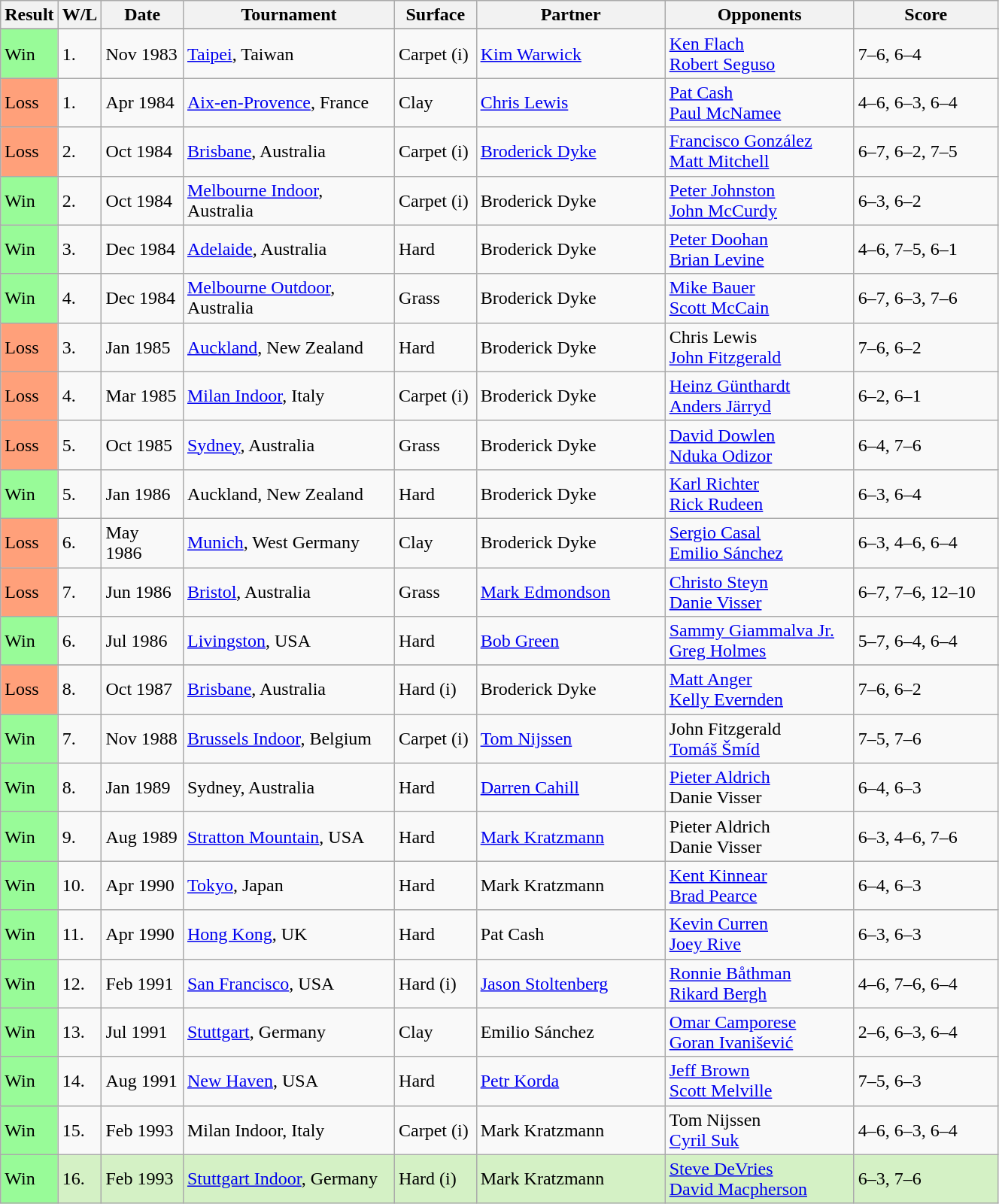<table class="sortable wikitable">
<tr>
<th style="width:40px">Result</th>
<th style="width:30px" class="unsortable">W/L</th>
<th style="width:65px">Date</th>
<th style="width:180px">Tournament</th>
<th style="width:65px">Surface</th>
<th style="width:160px">Partner</th>
<th style="width:160px">Opponents</th>
<th style="width:120px" class="unsortable">Score</th>
</tr>
<tr bgcolor="#efefef" align="center">
</tr>
<tr>
<td style="background:#98fb98;">Win</td>
<td>1.</td>
<td>Nov 1983</td>
<td><a href='#'>Taipei</a>, Taiwan</td>
<td>Carpet (i)</td>
<td> <a href='#'>Kim Warwick</a></td>
<td> <a href='#'>Ken Flach</a><br> <a href='#'>Robert Seguso</a></td>
<td>7–6, 6–4</td>
</tr>
<tr>
<td style="background:#ffa07a;">Loss</td>
<td>1.</td>
<td>Apr 1984</td>
<td><a href='#'>Aix-en-Provence</a>, France</td>
<td>Clay</td>
<td> <a href='#'>Chris Lewis</a></td>
<td> <a href='#'>Pat Cash</a><br> <a href='#'>Paul McNamee</a></td>
<td>4–6, 6–3, 6–4</td>
</tr>
<tr>
<td style="background:#ffa07a;">Loss</td>
<td>2.</td>
<td>Oct 1984</td>
<td><a href='#'>Brisbane</a>, Australia</td>
<td>Carpet (i)</td>
<td> <a href='#'>Broderick Dyke</a></td>
<td> <a href='#'>Francisco González</a><br> <a href='#'>Matt Mitchell</a></td>
<td>6–7, 6–2, 7–5</td>
</tr>
<tr>
<td style="background:#98fb98;">Win</td>
<td>2.</td>
<td>Oct 1984</td>
<td><a href='#'>Melbourne Indoor</a>, Australia</td>
<td>Carpet (i)</td>
<td> Broderick Dyke</td>
<td> <a href='#'>Peter Johnston</a><br> <a href='#'>John McCurdy</a></td>
<td>6–3, 6–2</td>
</tr>
<tr>
<td style="background:#98fb98;">Win</td>
<td>3.</td>
<td>Dec 1984</td>
<td><a href='#'>Adelaide</a>, Australia</td>
<td>Hard</td>
<td> Broderick Dyke</td>
<td> <a href='#'>Peter Doohan</a><br> <a href='#'>Brian Levine</a></td>
<td>4–6, 7–5, 6–1</td>
</tr>
<tr>
<td style="background:#98fb98;">Win</td>
<td>4.</td>
<td>Dec 1984</td>
<td><a href='#'>Melbourne Outdoor</a>, Australia</td>
<td>Grass</td>
<td> Broderick Dyke</td>
<td> <a href='#'>Mike Bauer</a><br> <a href='#'>Scott McCain</a></td>
<td>6–7, 6–3, 7–6</td>
</tr>
<tr>
<td style="background:#ffa07a;">Loss</td>
<td>3.</td>
<td>Jan 1985</td>
<td><a href='#'>Auckland</a>, New Zealand</td>
<td>Hard</td>
<td> Broderick Dyke</td>
<td> Chris Lewis<br> <a href='#'>John Fitzgerald</a></td>
<td>7–6, 6–2</td>
</tr>
<tr>
<td style="background:#ffa07a;">Loss</td>
<td>4.</td>
<td>Mar 1985</td>
<td><a href='#'>Milan Indoor</a>, Italy</td>
<td>Carpet (i)</td>
<td> Broderick Dyke</td>
<td> <a href='#'>Heinz Günthardt</a><br> <a href='#'>Anders Järryd</a></td>
<td>6–2, 6–1</td>
</tr>
<tr>
<td style="background:#ffa07a;">Loss</td>
<td>5.</td>
<td>Oct 1985</td>
<td><a href='#'>Sydney</a>, Australia</td>
<td>Grass</td>
<td> Broderick Dyke</td>
<td> <a href='#'>David Dowlen</a><br> <a href='#'>Nduka Odizor</a></td>
<td>6–4, 7–6</td>
</tr>
<tr>
<td style="background:#98fb98;">Win</td>
<td>5.</td>
<td>Jan 1986</td>
<td>Auckland, New Zealand</td>
<td>Hard</td>
<td> Broderick Dyke</td>
<td> <a href='#'>Karl Richter</a><br> <a href='#'>Rick Rudeen</a></td>
<td>6–3, 6–4</td>
</tr>
<tr>
<td style="background:#ffa07a;">Loss</td>
<td>6.</td>
<td>May 1986</td>
<td><a href='#'>Munich</a>, West Germany</td>
<td>Clay</td>
<td> Broderick Dyke</td>
<td> <a href='#'>Sergio Casal</a><br> <a href='#'>Emilio Sánchez</a></td>
<td>6–3, 4–6, 6–4</td>
</tr>
<tr>
<td style="background:#ffa07a;">Loss</td>
<td>7.</td>
<td>Jun 1986</td>
<td><a href='#'>Bristol</a>, Australia</td>
<td>Grass</td>
<td> <a href='#'>Mark Edmondson</a></td>
<td> <a href='#'>Christo Steyn</a><br> <a href='#'>Danie Visser</a></td>
<td>6–7, 7–6, 12–10</td>
</tr>
<tr>
<td style="background:#98fb98;">Win</td>
<td>6.</td>
<td>Jul 1986</td>
<td><a href='#'>Livingston</a>, USA</td>
<td>Hard</td>
<td> <a href='#'>Bob Green</a></td>
<td> <a href='#'>Sammy Giammalva Jr.</a><br> <a href='#'>Greg Holmes</a></td>
<td>5–7, 6–4, 6–4</td>
</tr>
<tr bgcolor="#efefef" align="center">
</tr>
<tr>
<td style="background:#ffa07a;">Loss</td>
<td>8.</td>
<td>Oct 1987</td>
<td><a href='#'>Brisbane</a>, Australia</td>
<td>Hard (i)</td>
<td> Broderick Dyke</td>
<td> <a href='#'>Matt Anger</a><br> <a href='#'>Kelly Evernden</a></td>
<td>7–6, 6–2</td>
</tr>
<tr>
<td style="background:#98fb98;">Win</td>
<td>7.</td>
<td>Nov 1988</td>
<td><a href='#'>Brussels Indoor</a>, Belgium</td>
<td>Carpet (i)</td>
<td> <a href='#'>Tom Nijssen</a></td>
<td> John Fitzgerald<br> <a href='#'>Tomáš Šmíd</a></td>
<td>7–5, 7–6</td>
</tr>
<tr>
<td style="background:#98fb98;">Win</td>
<td>8.</td>
<td>Jan 1989</td>
<td>Sydney, Australia</td>
<td>Hard</td>
<td> <a href='#'>Darren Cahill</a></td>
<td> <a href='#'>Pieter Aldrich</a><br> Danie Visser</td>
<td>6–4, 6–3</td>
</tr>
<tr>
<td style="background:#98fb98;">Win</td>
<td>9.</td>
<td>Aug 1989</td>
<td><a href='#'>Stratton Mountain</a>, USA</td>
<td>Hard</td>
<td> <a href='#'>Mark Kratzmann</a></td>
<td> Pieter Aldrich<br> Danie Visser</td>
<td>6–3, 4–6, 7–6</td>
</tr>
<tr>
<td style="background:#98fb98;">Win</td>
<td>10.</td>
<td>Apr 1990</td>
<td><a href='#'>Tokyo</a>, Japan</td>
<td>Hard</td>
<td> Mark Kratzmann</td>
<td> <a href='#'>Kent Kinnear</a><br> <a href='#'>Brad Pearce</a></td>
<td>6–4, 6–3</td>
</tr>
<tr>
<td style="background:#98fb98;">Win</td>
<td>11.</td>
<td>Apr 1990</td>
<td><a href='#'>Hong Kong</a>, UK</td>
<td>Hard</td>
<td> Pat Cash</td>
<td> <a href='#'>Kevin Curren</a><br> <a href='#'>Joey Rive</a></td>
<td>6–3, 6–3</td>
</tr>
<tr>
<td style="background:#98fb98;">Win</td>
<td>12.</td>
<td>Feb 1991</td>
<td><a href='#'>San Francisco</a>, USA</td>
<td>Hard (i)</td>
<td> <a href='#'>Jason Stoltenberg</a></td>
<td> <a href='#'>Ronnie Båthman</a><br> <a href='#'>Rikard Bergh</a></td>
<td>4–6, 7–6, 6–4</td>
</tr>
<tr>
<td style="background:#98fb98;">Win</td>
<td>13.</td>
<td>Jul 1991</td>
<td><a href='#'>Stuttgart</a>, Germany</td>
<td>Clay</td>
<td> Emilio Sánchez</td>
<td> <a href='#'>Omar Camporese</a><br> <a href='#'>Goran Ivanišević</a></td>
<td>2–6, 6–3, 6–4</td>
</tr>
<tr>
<td style="background:#98fb98;">Win</td>
<td>14.</td>
<td>Aug 1991</td>
<td><a href='#'>New Haven</a>, USA</td>
<td>Hard</td>
<td> <a href='#'>Petr Korda</a></td>
<td> <a href='#'>Jeff Brown</a><br> <a href='#'>Scott Melville</a></td>
<td>7–5, 6–3</td>
</tr>
<tr>
<td style="background:#98fb98;">Win</td>
<td>15.</td>
<td>Feb 1993</td>
<td>Milan Indoor, Italy</td>
<td>Carpet (i)</td>
<td> Mark Kratzmann</td>
<td> Tom Nijssen<br> <a href='#'>Cyril Suk</a></td>
<td>4–6, 6–3, 6–4</td>
</tr>
<tr bgcolor="#d4f1c5">
<td style="background:#98fb98;">Win</td>
<td>16.</td>
<td>Feb 1993</td>
<td><a href='#'>Stuttgart Indoor</a>, Germany</td>
<td>Hard (i)</td>
<td> Mark Kratzmann</td>
<td> <a href='#'>Steve DeVries</a><br> <a href='#'>David Macpherson</a></td>
<td>6–3, 7–6</td>
</tr>
</table>
